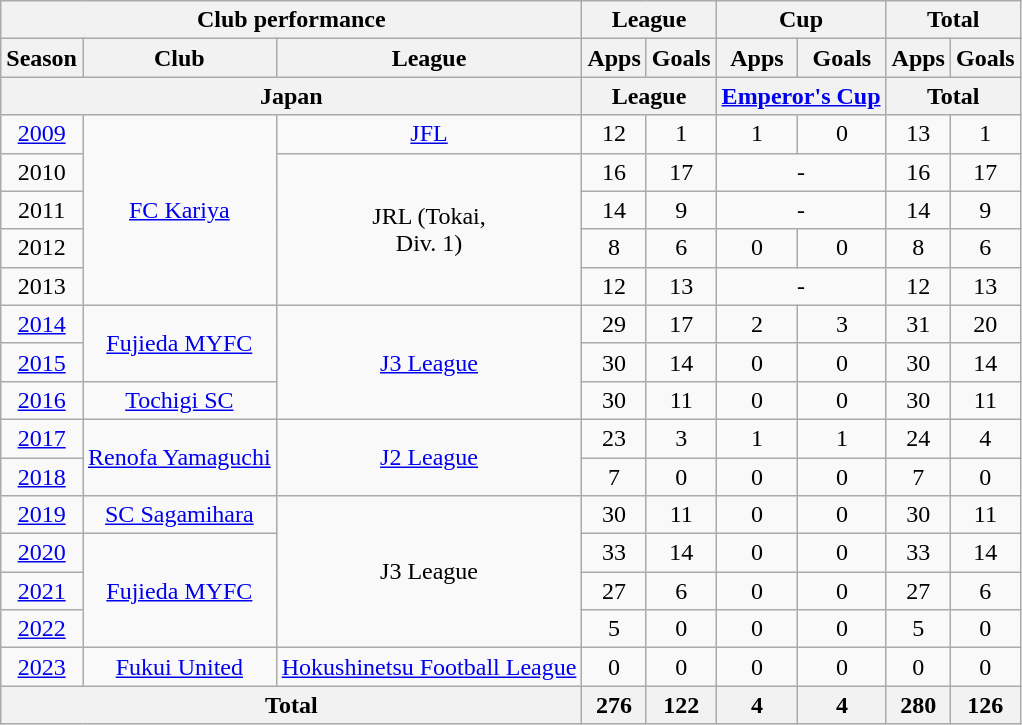<table class="wikitable" style="text-align:center;">
<tr>
<th colspan=3>Club performance</th>
<th colspan=2>League</th>
<th colspan=2>Cup</th>
<th colspan=2>Total</th>
</tr>
<tr>
<th>Season</th>
<th>Club</th>
<th>League</th>
<th>Apps</th>
<th>Goals</th>
<th>Apps</th>
<th>Goals</th>
<th>Apps</th>
<th>Goals</th>
</tr>
<tr>
<th colspan=3>Japan</th>
<th colspan=2>League</th>
<th colspan=2><a href='#'>Emperor's Cup</a></th>
<th colspan=2>Total</th>
</tr>
<tr>
<td><a href='#'>2009</a></td>
<td rowspan="5"><a href='#'>FC Kariya</a></td>
<td><a href='#'>JFL</a></td>
<td>12</td>
<td>1</td>
<td>1</td>
<td>0</td>
<td>13</td>
<td>1</td>
</tr>
<tr>
<td>2010</td>
<td rowspan="4">JRL (Tokai,<br>Div. 1)</td>
<td>16</td>
<td>17</td>
<td colspan="2">-</td>
<td>16</td>
<td>17</td>
</tr>
<tr>
<td>2011</td>
<td>14</td>
<td>9</td>
<td colspan="2">-</td>
<td>14</td>
<td>9</td>
</tr>
<tr>
<td>2012</td>
<td>8</td>
<td>6</td>
<td>0</td>
<td>0</td>
<td>8</td>
<td>6</td>
</tr>
<tr>
<td>2013</td>
<td>12</td>
<td>13</td>
<td colspan="2">-</td>
<td>12</td>
<td>13</td>
</tr>
<tr>
<td><a href='#'>2014</a></td>
<td rowspan="2"><a href='#'>Fujieda MYFC</a></td>
<td rowspan="3"><a href='#'>J3 League</a></td>
<td>29</td>
<td>17</td>
<td>2</td>
<td>3</td>
<td>31</td>
<td>20</td>
</tr>
<tr>
<td><a href='#'>2015</a></td>
<td>30</td>
<td>14</td>
<td>0</td>
<td>0</td>
<td>30</td>
<td>14</td>
</tr>
<tr>
<td><a href='#'>2016</a></td>
<td><a href='#'>Tochigi SC</a></td>
<td>30</td>
<td>11</td>
<td>0</td>
<td>0</td>
<td>30</td>
<td>11</td>
</tr>
<tr>
<td><a href='#'>2017</a></td>
<td rowspan="2"><a href='#'>Renofa Yamaguchi</a></td>
<td rowspan="2"><a href='#'>J2 League</a></td>
<td>23</td>
<td>3</td>
<td>1</td>
<td>1</td>
<td>24</td>
<td>4</td>
</tr>
<tr>
<td><a href='#'>2018</a></td>
<td>7</td>
<td>0</td>
<td>0</td>
<td>0</td>
<td>7</td>
<td>0</td>
</tr>
<tr>
<td><a href='#'>2019</a></td>
<td rowspan="1"><a href='#'>SC Sagamihara</a></td>
<td rowspan="4">J3 League</td>
<td>30</td>
<td>11</td>
<td>0</td>
<td>0</td>
<td>30</td>
<td>11</td>
</tr>
<tr>
<td><a href='#'>2020</a></td>
<td rowspan="3"><a href='#'>Fujieda MYFC</a></td>
<td>33</td>
<td>14</td>
<td>0</td>
<td>0</td>
<td>33</td>
<td>14</td>
</tr>
<tr>
<td><a href='#'>2021</a></td>
<td>27</td>
<td>6</td>
<td>0</td>
<td>0</td>
<td>27</td>
<td>6</td>
</tr>
<tr>
<td><a href='#'>2022</a></td>
<td>5</td>
<td>0</td>
<td>0</td>
<td>0</td>
<td>5</td>
<td>0</td>
</tr>
<tr>
<td><a href='#'>2023</a></td>
<td><a href='#'>Fukui United</a></td>
<td><a href='#'>Hokushinetsu Football League</a></td>
<td>0</td>
<td>0</td>
<td>0</td>
<td>0</td>
<td>0</td>
<td>0</td>
</tr>
<tr>
<th colspan=3>Total</th>
<th>276</th>
<th>122</th>
<th>4</th>
<th>4</th>
<th>280</th>
<th>126</th>
</tr>
</table>
